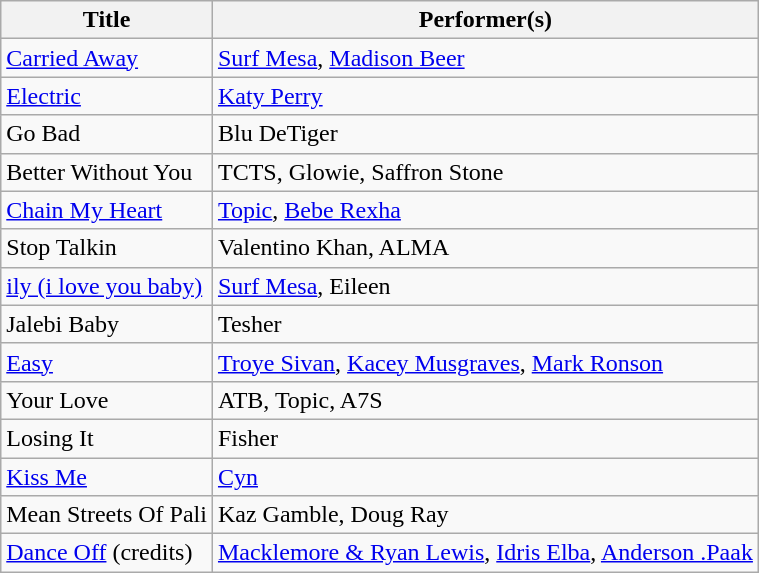<table class="wikitable">
<tr>
<th>Title</th>
<th>Performer(s)</th>
</tr>
<tr>
<td><a href='#'>Carried Away</a></td>
<td><a href='#'>Surf Mesa</a>, <a href='#'>Madison Beer</a></td>
</tr>
<tr>
<td><a href='#'>Electric</a></td>
<td><a href='#'>Katy Perry</a></td>
</tr>
<tr>
<td>Go Bad</td>
<td>Blu DeTiger</td>
</tr>
<tr>
<td>Better Without You</td>
<td>TCTS, Glowie, Saffron Stone</td>
</tr>
<tr>
<td><a href='#'>Chain My Heart</a></td>
<td><a href='#'>Topic</a>, <a href='#'>Bebe Rexha</a></td>
</tr>
<tr>
<td>Stop Talkin</td>
<td>Valentino Khan, ALMA</td>
</tr>
<tr>
<td><a href='#'>ily (i love you baby)</a></td>
<td><a href='#'>Surf Mesa</a>, Eileen</td>
</tr>
<tr>
<td>Jalebi Baby</td>
<td>Tesher</td>
</tr>
<tr>
<td><a href='#'>Easy</a></td>
<td><a href='#'>Troye Sivan</a>, <a href='#'>Kacey Musgraves</a>, <a href='#'>Mark Ronson</a></td>
</tr>
<tr>
<td>Your Love</td>
<td>ATB, Topic, A7S</td>
</tr>
<tr>
<td>Losing It</td>
<td>Fisher</td>
</tr>
<tr>
<td><a href='#'>Kiss Me</a></td>
<td><a href='#'>Cyn</a></td>
</tr>
<tr>
<td>Mean Streets Of Pali</td>
<td>Kaz Gamble, Doug Ray</td>
</tr>
<tr>
<td><a href='#'>Dance Off</a> (credits)</td>
<td><a href='#'>Macklemore & Ryan Lewis</a>, <a href='#'>Idris Elba</a>, <a href='#'>Anderson .Paak</a></td>
</tr>
</table>
